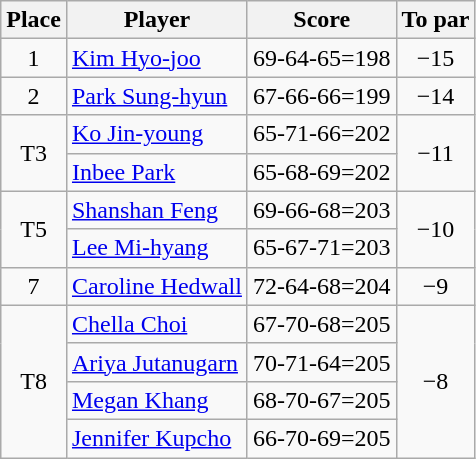<table class="wikitable">
<tr>
<th>Place</th>
<th>Player</th>
<th>Score</th>
<th>To par</th>
</tr>
<tr>
<td align=center>1</td>
<td> <a href='#'>Kim Hyo-joo</a></td>
<td>69-64-65=198</td>
<td align=center>−15</td>
</tr>
<tr>
<td align=center>2</td>
<td> <a href='#'>Park Sung-hyun</a></td>
<td>67-66-66=199</td>
<td align=center>−14</td>
</tr>
<tr>
<td align=center rowspan=2>T3</td>
<td> <a href='#'>Ko Jin-young</a></td>
<td>65-71-66=202</td>
<td align=center rowspan=2>−11</td>
</tr>
<tr>
<td> <a href='#'>Inbee Park</a></td>
<td>65-68-69=202</td>
</tr>
<tr>
<td align=center rowspan=2>T5</td>
<td> <a href='#'>Shanshan Feng</a></td>
<td>69-66-68=203</td>
<td align=center rowspan=2>−10</td>
</tr>
<tr>
<td> <a href='#'>Lee Mi-hyang</a></td>
<td>65-67-71=203</td>
</tr>
<tr>
<td align=center>7</td>
<td> <a href='#'>Caroline Hedwall</a></td>
<td>72-64-68=204</td>
<td align=center>−9</td>
</tr>
<tr>
<td align=center rowspan=4>T8</td>
<td> <a href='#'>Chella Choi</a></td>
<td>67-70-68=205</td>
<td align=center rowspan=4>−8</td>
</tr>
<tr>
<td> <a href='#'>Ariya Jutanugarn</a></td>
<td>70-71-64=205</td>
</tr>
<tr>
<td> <a href='#'>Megan Khang</a></td>
<td>68-70-67=205</td>
</tr>
<tr>
<td> <a href='#'>Jennifer Kupcho</a></td>
<td>66-70-69=205</td>
</tr>
</table>
